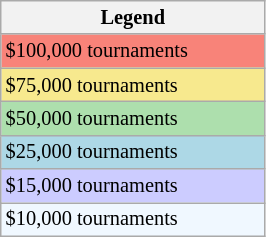<table class="wikitable" style="font-size:85%;" width=14%>
<tr>
<th>Legend</th>
</tr>
<tr bgcolor="#F88379">
<td>$100,000 tournaments</td>
</tr>
<tr bgcolor="#F7E98E">
<td>$75,000 tournaments</td>
</tr>
<tr bgcolor="#ADDFAD">
<td>$50,000 tournaments</td>
</tr>
<tr bgcolor="lightblue">
<td>$25,000 tournaments</td>
</tr>
<tr bgcolor=#ccccff>
<td>$15,000 tournaments</td>
</tr>
<tr bgcolor="#f0f8ff">
<td>$10,000 tournaments</td>
</tr>
</table>
